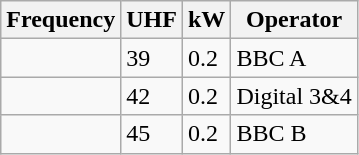<table class="wikitable sortable">
<tr>
<th>Frequency</th>
<th>UHF</th>
<th>kW</th>
<th>Operator</th>
</tr>
<tr>
<td></td>
<td>39</td>
<td>0.2</td>
<td>BBC A</td>
</tr>
<tr>
<td></td>
<td>42</td>
<td>0.2</td>
<td>Digital 3&4</td>
</tr>
<tr>
<td></td>
<td>45</td>
<td>0.2</td>
<td>BBC B</td>
</tr>
</table>
